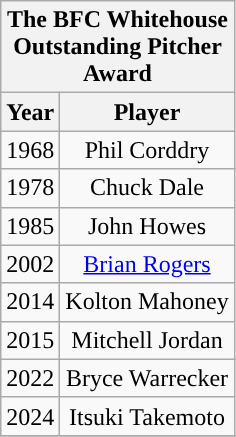<table class="wikitable" style="display: inline-table; margin-right: 20px; text-align:center">
<tr>
<th scope="col" colspan="2" style="width: 145px;">The BFC Whitehouse Outstanding Pitcher Award</th>
</tr>
<tr>
<th scope="col">Year</th>
<th scope="col">Player</th>
</tr>
<tr>
<td>1968</td>
<td>Phil Corddry</td>
</tr>
<tr>
<td>1978</td>
<td>Chuck Dale</td>
</tr>
<tr>
<td>1985</td>
<td>John Howes</td>
</tr>
<tr>
<td>2002</td>
<td><a href='#'>Brian Rogers</a></td>
</tr>
<tr>
<td>2014</td>
<td>Kolton Mahoney</td>
</tr>
<tr>
<td>2015</td>
<td>Mitchell Jordan</td>
</tr>
<tr>
<td>2022</td>
<td>Bryce Warrecker</td>
</tr>
<tr>
<td>2024</td>
<td>Itsuki Takemoto</td>
</tr>
<tr>
</tr>
</table>
